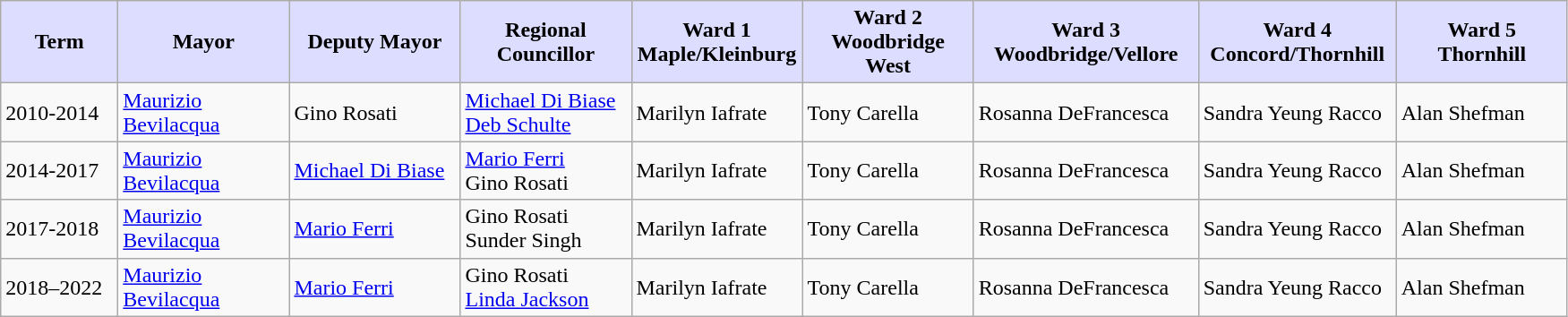<table class="wikitable">
<tr>
<th style="background:#ddf; width:80px;">Term</th>
<th style="background:#ddf; width:120px;">Mayor</th>
<th style="background:#ddf; width:120px;">Deputy Mayor</th>
<th style="background:#ddf; width:120px;">Regional Councillor</th>
<th style="background:#ddf; width:120px;">Ward 1<br>Maple/Kleinburg</th>
<th style="background:#ddf; width:120px;">Ward 2<br>Woodbridge West</th>
<th style="background:#ddf; width:160px;">Ward 3<br>Woodbridge/Vellore</th>
<th style="background:#ddf; width:140px;">Ward 4<br>Concord/Thornhill</th>
<th style="background:#ddf; width:120px;">Ward 5<br>Thornhill</th>
</tr>
<tr>
<td>2010-2014</td>
<td><a href='#'>Maurizio Bevilacqua</a></td>
<td>Gino Rosati</td>
<td><a href='#'>Michael Di Biase</a><br><a href='#'>Deb Schulte</a></td>
<td>Marilyn Iafrate</td>
<td>Tony Carella</td>
<td>Rosanna DeFrancesca</td>
<td>Sandra Yeung Racco</td>
<td>Alan Shefman</td>
</tr>
<tr>
<td>2014-2017</td>
<td><a href='#'>Maurizio Bevilacqua</a></td>
<td><a href='#'>Michael Di Biase</a></td>
<td><a href='#'>Mario Ferri</a><br>Gino Rosati</td>
<td>Marilyn Iafrate</td>
<td>Tony Carella</td>
<td>Rosanna DeFrancesca</td>
<td>Sandra Yeung Racco</td>
<td>Alan Shefman</td>
</tr>
<tr>
<td>2017-2018</td>
<td><a href='#'>Maurizio Bevilacqua</a></td>
<td><a href='#'>Mario Ferri</a></td>
<td>Gino Rosati<br>Sunder Singh</td>
<td>Marilyn Iafrate</td>
<td>Tony Carella</td>
<td>Rosanna DeFrancesca</td>
<td>Sandra Yeung Racco</td>
<td>Alan Shefman</td>
</tr>
<tr>
<td>2018–2022</td>
<td><a href='#'>Maurizio Bevilacqua</a></td>
<td><a href='#'>Mario Ferri</a></td>
<td>Gino Rosati<br><a href='#'>Linda Jackson</a></td>
<td>Marilyn Iafrate</td>
<td>Tony Carella</td>
<td>Rosanna DeFrancesca</td>
<td>Sandra Yeung Racco</td>
<td>Alan Shefman</td>
</tr>
</table>
